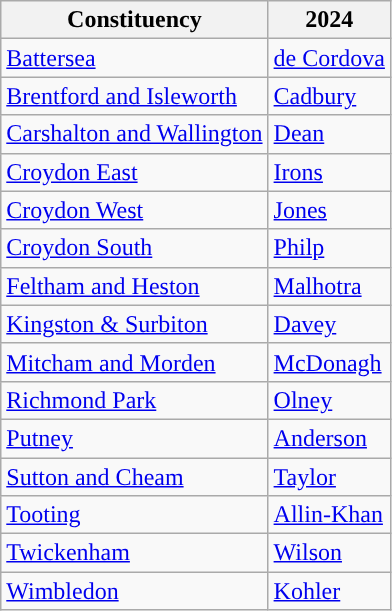<table class="wikitable">
<tr>
<th>Constituency</th>
<th>2024</th>
</tr>
<tr>
<td><a href='#'>Battersea</a></td>
<td colspan="1"><a href='#'>de Cordova</a></td>
</tr>
<tr>
<td><a href='#'>Brentford and Isleworth</a></td>
<td colspan="1"><a href='#'>Cadbury</a></td>
</tr>
<tr>
<td><a href='#'>Carshalton and Wallington</a></td>
<td><a href='#'>Dean</a></td>
</tr>
<tr>
<td><a href='#'>Croydon East</a></td>
<td><a href='#'>Irons</a></td>
</tr>
<tr>
<td><a href='#'>Croydon West</a></td>
<td><a href='#'>Jones</a></td>
</tr>
<tr>
<td><a href='#'>Croydon South</a></td>
<td colspan="1"><a href='#'>Philp</a></td>
</tr>
<tr>
<td><a href='#'>Feltham and Heston</a></td>
<td colspan="1"><a href='#'>Malhotra</a></td>
</tr>
<tr>
<td><a href='#'>Kingston & Surbiton</a></td>
<td colspan="1"><a href='#'>Davey</a></td>
</tr>
<tr>
<td><a href='#'>Mitcham and Morden</a></td>
<td colspan="1"><a href='#'>McDonagh</a></td>
</tr>
<tr>
<td><a href='#'>Richmond Park</a></td>
<td colspan="1"><a href='#'>Olney</a></td>
</tr>
<tr>
<td><a href='#'>Putney</a></td>
<td colspan="1"><a href='#'>Anderson</a></td>
</tr>
<tr>
<td><a href='#'>Sutton and Cheam</a></td>
<td><a href='#'>Taylor</a></td>
</tr>
<tr>
<td><a href='#'>Tooting</a></td>
<td colspan="1"><a href='#'>Allin-Khan</a></td>
</tr>
<tr>
<td><a href='#'>Twickenham</a></td>
<td colspan="1"><a href='#'>Wilson</a></td>
</tr>
<tr>
<td><a href='#'>Wimbledon</a></td>
<td><a href='#'>Kohler</a></td>
</tr>
</table>
